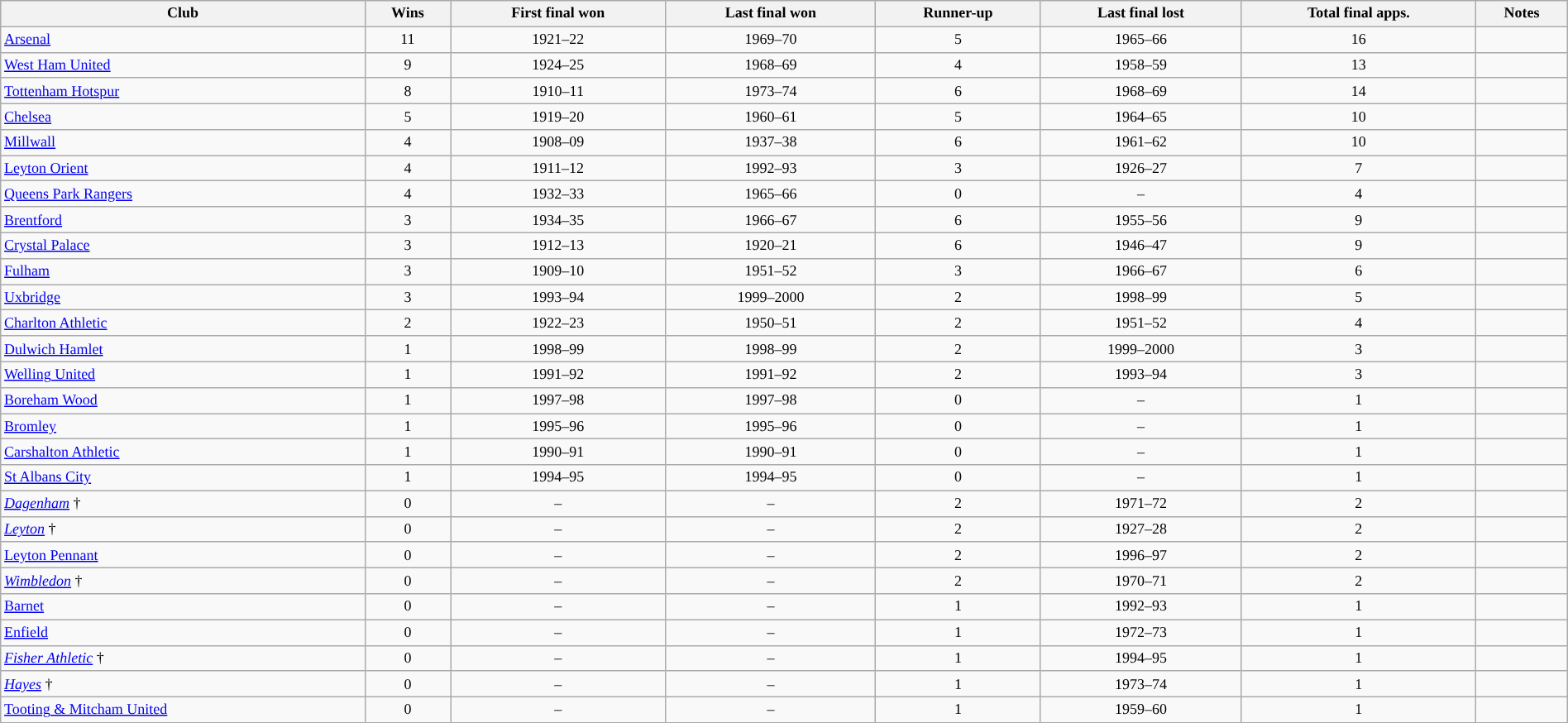<table class="wikitable sortable" style="text-align: center; width: 100%; font-size: 12px">
<tr>
<th>Club</th>
<th>Wins</th>
<th>First final won</th>
<th>Last final won</th>
<th>Runner-up</th>
<th>Last final lost</th>
<th>Total final apps.</th>
<th>Notes</th>
</tr>
<tr>
<td style="text-align: left"><a href='#'>Arsenal</a></td>
<td>11</td>
<td>1921–22</td>
<td>1969–70</td>
<td>5</td>
<td>1965–66</td>
<td>16</td>
<td></td>
</tr>
<tr>
<td style="text-align: left"><a href='#'>West Ham United</a></td>
<td>9</td>
<td>1924–25</td>
<td>1968–69</td>
<td>4</td>
<td>1958–59</td>
<td>13</td>
<td></td>
</tr>
<tr>
<td style="text-align: left"><a href='#'>Tottenham Hotspur</a></td>
<td>8</td>
<td>1910–11</td>
<td>1973–74</td>
<td>6</td>
<td>1968–69</td>
<td>14</td>
<td></td>
</tr>
<tr>
<td style="text-align: left"><a href='#'>Chelsea</a></td>
<td>5</td>
<td>1919–20</td>
<td>1960–61</td>
<td>5</td>
<td>1964–65</td>
<td>10</td>
<td></td>
</tr>
<tr>
<td style="text-align: left"><a href='#'>Millwall</a></td>
<td>4</td>
<td>1908–09</td>
<td>1937–38</td>
<td>6</td>
<td>1961–62</td>
<td>10</td>
<td></td>
</tr>
<tr>
<td style="text-align: left"><a href='#'>Leyton Orient</a></td>
<td>4</td>
<td>1911–12</td>
<td>1992–93</td>
<td>3</td>
<td>1926–27</td>
<td>7</td>
<td></td>
</tr>
<tr>
<td style="text-align: left"><a href='#'>Queens Park Rangers</a></td>
<td>4</td>
<td>1932–33</td>
<td>1965–66</td>
<td>0</td>
<td>–</td>
<td>4</td>
<td></td>
</tr>
<tr>
<td style="text-align: left"><a href='#'>Brentford</a></td>
<td>3</td>
<td>1934–35</td>
<td>1966–67</td>
<td>6</td>
<td>1955–56</td>
<td>9</td>
<td></td>
</tr>
<tr>
<td style="text-align: left"><a href='#'>Crystal Palace</a></td>
<td>3</td>
<td>1912–13</td>
<td>1920–21</td>
<td>6</td>
<td>1946–47</td>
<td>9</td>
<td></td>
</tr>
<tr>
<td style="text-align: left"><a href='#'>Fulham</a></td>
<td>3</td>
<td>1909–10</td>
<td>1951–52</td>
<td>3</td>
<td>1966–67</td>
<td>6</td>
<td></td>
</tr>
<tr>
<td style="text-align: left"><a href='#'>Uxbridge</a></td>
<td>3</td>
<td>1993–94</td>
<td>1999–2000</td>
<td>2</td>
<td>1998–99</td>
<td>5</td>
<td></td>
</tr>
<tr>
<td style="text-align: left"><a href='#'>Charlton Athletic</a></td>
<td>2</td>
<td>1922–23</td>
<td>1950–51</td>
<td>2</td>
<td>1951–52</td>
<td>4</td>
<td></td>
</tr>
<tr>
<td style="text-align: left"><a href='#'>Dulwich Hamlet</a></td>
<td>1</td>
<td>1998–99</td>
<td>1998–99</td>
<td>2</td>
<td>1999–2000</td>
<td>3</td>
<td></td>
</tr>
<tr>
<td style="text-align: left"><a href='#'>Welling United</a></td>
<td>1</td>
<td>1991–92</td>
<td>1991–92</td>
<td>2</td>
<td>1993–94</td>
<td>3</td>
<td></td>
</tr>
<tr>
<td style="text-align: left"><a href='#'>Boreham Wood</a></td>
<td>1</td>
<td>1997–98</td>
<td>1997–98</td>
<td>0</td>
<td>–</td>
<td>1</td>
<td></td>
</tr>
<tr>
<td style="text-align: left"><a href='#'>Bromley</a></td>
<td>1</td>
<td>1995–96</td>
<td>1995–96</td>
<td>0</td>
<td>–</td>
<td>1</td>
<td></td>
</tr>
<tr>
<td style="text-align: left"><a href='#'>Carshalton Athletic</a></td>
<td>1</td>
<td>1990–91</td>
<td>1990–91</td>
<td>0</td>
<td>–</td>
<td>1</td>
<td></td>
</tr>
<tr>
<td style="text-align: left"><a href='#'>St Albans City</a></td>
<td>1</td>
<td>1994–95</td>
<td>1994–95</td>
<td>0</td>
<td>–</td>
<td>1</td>
<td></td>
</tr>
<tr>
<td style="text-align: left"><em><a href='#'>Dagenham</a></em> †</td>
<td>0</td>
<td>–</td>
<td>–</td>
<td>2</td>
<td>1971–72</td>
<td>2</td>
<td></td>
</tr>
<tr>
<td style="text-align: left"><em><a href='#'>Leyton</a></em> †</td>
<td>0</td>
<td>–</td>
<td>–</td>
<td>2</td>
<td>1927–28</td>
<td>2</td>
<td></td>
</tr>
<tr>
<td style="text-align: left"><a href='#'>Leyton Pennant</a></td>
<td>0</td>
<td>–</td>
<td>–</td>
<td>2</td>
<td>1996–97</td>
<td>2</td>
<td></td>
</tr>
<tr>
<td style="text-align: left"><em><a href='#'>Wimbledon</a></em> †</td>
<td>0</td>
<td>–</td>
<td>–</td>
<td>2</td>
<td>1970–71</td>
<td>2</td>
<td></td>
</tr>
<tr>
<td style="text-align: left"><a href='#'>Barnet</a></td>
<td>0</td>
<td>–</td>
<td>–</td>
<td>1</td>
<td>1992–93</td>
<td>1</td>
<td></td>
</tr>
<tr>
<td style="text-align: left"><a href='#'>Enfield</a></td>
<td>0</td>
<td>–</td>
<td>–</td>
<td>1</td>
<td>1972–73</td>
<td>1</td>
<td></td>
</tr>
<tr>
<td style="text-align: left"><em><a href='#'>Fisher Athletic</a></em> †</td>
<td>0</td>
<td>–</td>
<td>–</td>
<td>1</td>
<td>1994–95</td>
<td>1</td>
<td></td>
</tr>
<tr>
<td style="text-align: left"><em><a href='#'>Hayes</a></em> †</td>
<td>0</td>
<td>–</td>
<td>–</td>
<td>1</td>
<td>1973–74</td>
<td>1</td>
<td></td>
</tr>
<tr>
<td style="text-align: left"><a href='#'>Tooting & Mitcham United</a></td>
<td>0</td>
<td>–</td>
<td>–</td>
<td>1</td>
<td>1959–60</td>
<td>1</td>
<td></td>
</tr>
</table>
